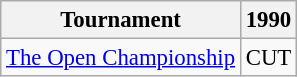<table class="wikitable" style="font-size:95%;text-align:center;">
<tr>
<th>Tournament</th>
<th>1990</th>
</tr>
<tr>
<td align=left><a href='#'>The Open Championship</a></td>
<td>CUT</td>
</tr>
</table>
